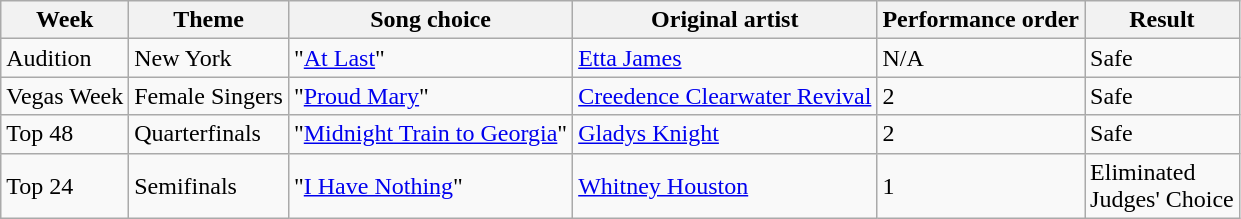<table class="wikitable">
<tr>
<th>Week</th>
<th>Theme</th>
<th>Song choice</th>
<th>Original artist</th>
<th>Performance order</th>
<th>Result</th>
</tr>
<tr>
<td>Audition</td>
<td>New York</td>
<td>"<a href='#'>At Last</a>"</td>
<td><a href='#'>Etta James</a></td>
<td>N/A</td>
<td>Safe</td>
</tr>
<tr>
<td>Vegas Week</td>
<td>Female Singers</td>
<td>"<a href='#'>Proud Mary</a>"</td>
<td><a href='#'>Creedence Clearwater Revival</a></td>
<td>2</td>
<td>Safe</td>
</tr>
<tr>
<td>Top 48</td>
<td>Quarterfinals</td>
<td>"<a href='#'>Midnight Train to Georgia</a>"</td>
<td><a href='#'>Gladys Knight</a></td>
<td>2</td>
<td>Safe</td>
</tr>
<tr>
<td>Top 24</td>
<td>Semifinals</td>
<td>"<a href='#'>I Have Nothing</a>"</td>
<td><a href='#'>Whitney Houston</a></td>
<td>1</td>
<td>Eliminated<br>Judges' Choice</td>
</tr>
</table>
